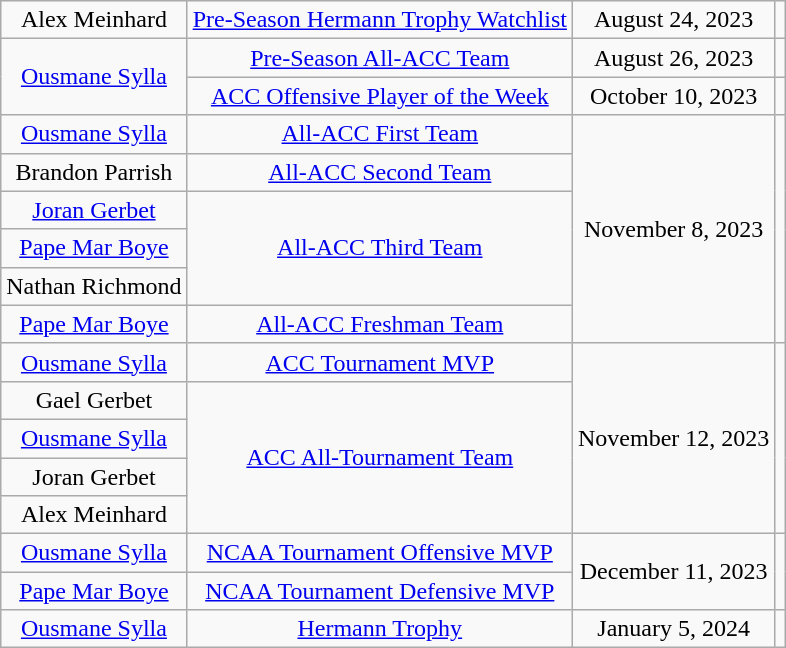<table class="wikitable sortable" style="text-align: center">
<tr>
<td>Alex Meinhard</td>
<td><a href='#'>Pre-Season Hermann Trophy Watchlist</a></td>
<td>August 24, 2023</td>
<td></td>
</tr>
<tr>
<td rowspan=2><a href='#'>Ousmane Sylla</a></td>
<td><a href='#'>Pre-Season All-ACC Team</a></td>
<td>August 26, 2023</td>
<td></td>
</tr>
<tr>
<td><a href='#'>ACC Offensive Player of the Week</a></td>
<td>October 10, 2023</td>
<td></td>
</tr>
<tr>
<td><a href='#'>Ousmane Sylla</a></td>
<td><a href='#'>All-ACC First Team</a></td>
<td rowspan=6>November 8, 2023</td>
<td rowspan=6></td>
</tr>
<tr>
<td>Brandon Parrish</td>
<td><a href='#'>All-ACC Second Team</a></td>
</tr>
<tr>
<td><a href='#'>Joran Gerbet</a></td>
<td rowspan=3><a href='#'>All-ACC Third Team</a></td>
</tr>
<tr>
<td><a href='#'>Pape Mar Boye</a></td>
</tr>
<tr>
<td>Nathan Richmond</td>
</tr>
<tr>
<td><a href='#'>Pape Mar Boye</a></td>
<td><a href='#'>All-ACC Freshman Team</a></td>
</tr>
<tr>
<td><a href='#'>Ousmane Sylla</a></td>
<td><a href='#'>ACC Tournament MVP</a></td>
<td rowspan=5>November 12, 2023</td>
<td rowspan=5></td>
</tr>
<tr>
<td>Gael Gerbet</td>
<td rowspan=4><a href='#'>ACC All-Tournament Team</a></td>
</tr>
<tr>
<td><a href='#'>Ousmane Sylla</a></td>
</tr>
<tr>
<td>Joran Gerbet</td>
</tr>
<tr>
<td>Alex Meinhard</td>
</tr>
<tr>
<td><a href='#'>Ousmane Sylla</a></td>
<td><a href='#'>NCAA Tournament Offensive MVP</a></td>
<td rowspan=2>December 11, 2023</td>
<td rowspan=2></td>
</tr>
<tr>
<td><a href='#'>Pape Mar Boye</a></td>
<td><a href='#'>NCAA Tournament Defensive MVP</a></td>
</tr>
<tr>
<td><a href='#'>Ousmane Sylla</a></td>
<td><a href='#'>Hermann Trophy</a></td>
<td>January 5, 2024</td>
<td></td>
</tr>
</table>
